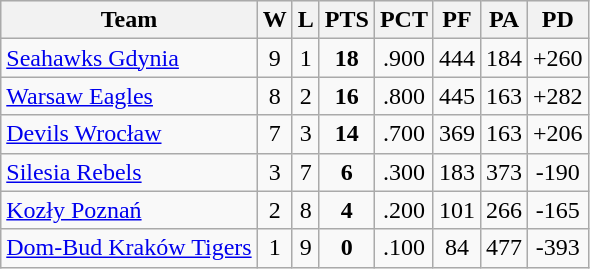<table class="wikitable" border="1">
<tr style="background:#efefef;">
<th>Team</th>
<th>W</th>
<th>L</th>
<th>PTS</th>
<th>PCT</th>
<th>PF</th>
<th>PA</th>
<th>PD</th>
</tr>
<tr style="text-align:center;">
<td align="left"><a href='#'>Seahawks Gdynia</a></td>
<td>9</td>
<td>1</td>
<td><strong>18</strong></td>
<td>.900</td>
<td>444</td>
<td>184</td>
<td>+260</td>
</tr>
<tr style="text-align:center;">
<td align="left"><a href='#'>Warsaw Eagles</a></td>
<td>8</td>
<td>2</td>
<td><strong>16</strong></td>
<td>.800</td>
<td>445</td>
<td>163</td>
<td>+282</td>
</tr>
<tr style="text-align:center;">
<td align="left"><a href='#'>Devils Wrocław</a></td>
<td>7</td>
<td>3</td>
<td><strong>14</strong></td>
<td>.700</td>
<td>369</td>
<td>163</td>
<td>+206</td>
</tr>
<tr style="text-align:center;">
<td align="left"><a href='#'>Silesia Rebels</a></td>
<td>3</td>
<td>7</td>
<td><strong>6</strong></td>
<td>.300</td>
<td>183</td>
<td>373</td>
<td>-190</td>
</tr>
<tr style="text-align:center;">
<td align="left"><a href='#'>Kozły Poznań</a></td>
<td>2</td>
<td>8</td>
<td><strong>4</strong></td>
<td>.200</td>
<td>101</td>
<td>266</td>
<td>-165</td>
</tr>
<tr style="text-align:center;">
<td align="left"><a href='#'>Dom-Bud Kraków Tigers</a></td>
<td>1</td>
<td>9</td>
<td><strong>0</strong></td>
<td>.100</td>
<td>84</td>
<td>477</td>
<td>-393</td>
</tr>
</table>
